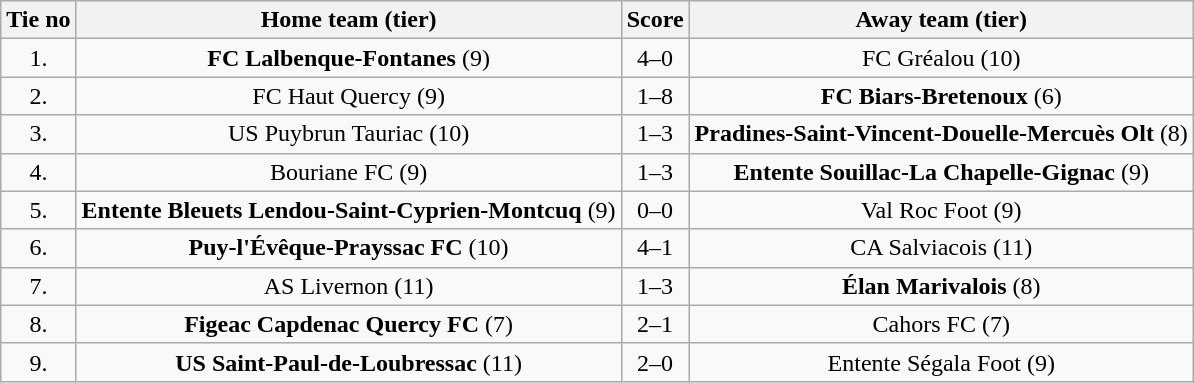<table class="wikitable" style="text-align: center">
<tr>
<th>Tie no</th>
<th>Home team (tier)</th>
<th>Score</th>
<th>Away team (tier)</th>
</tr>
<tr>
<td>1.</td>
<td><strong>FC Lalbenque-Fontanes</strong> (9)</td>
<td>4–0</td>
<td>FC Gréalou (10)</td>
</tr>
<tr>
<td>2.</td>
<td>FC Haut Quercy (9)</td>
<td>1–8</td>
<td><strong>FC Biars-Bretenoux</strong> (6)</td>
</tr>
<tr>
<td>3.</td>
<td>US Puybrun Tauriac (10)</td>
<td>1–3</td>
<td><strong>Pradines-Saint-Vincent-Douelle-Mercuès Olt</strong> (8)</td>
</tr>
<tr>
<td>4.</td>
<td>Bouriane FC (9)</td>
<td>1–3</td>
<td><strong>Entente Souillac-La Chapelle-Gignac</strong> (9)</td>
</tr>
<tr>
<td>5.</td>
<td><strong>Entente Bleuets Lendou-Saint-Cyprien-Montcuq</strong> (9)</td>
<td>0–0 </td>
<td>Val Roc Foot (9)</td>
</tr>
<tr>
<td>6.</td>
<td><strong>Puy-l'Évêque-Prayssac FC</strong> (10)</td>
<td>4–1</td>
<td>CA Salviacois (11)</td>
</tr>
<tr>
<td>7.</td>
<td>AS Livernon (11)</td>
<td>1–3</td>
<td><strong>Élan Marivalois</strong> (8)</td>
</tr>
<tr>
<td>8.</td>
<td><strong>Figeac Capdenac Quercy FC</strong> (7)</td>
<td>2–1</td>
<td>Cahors FC (7)</td>
</tr>
<tr>
<td>9.</td>
<td><strong>US Saint-Paul-de-Loubressac</strong> (11)</td>
<td>2–0</td>
<td>Entente Ségala Foot (9)</td>
</tr>
</table>
